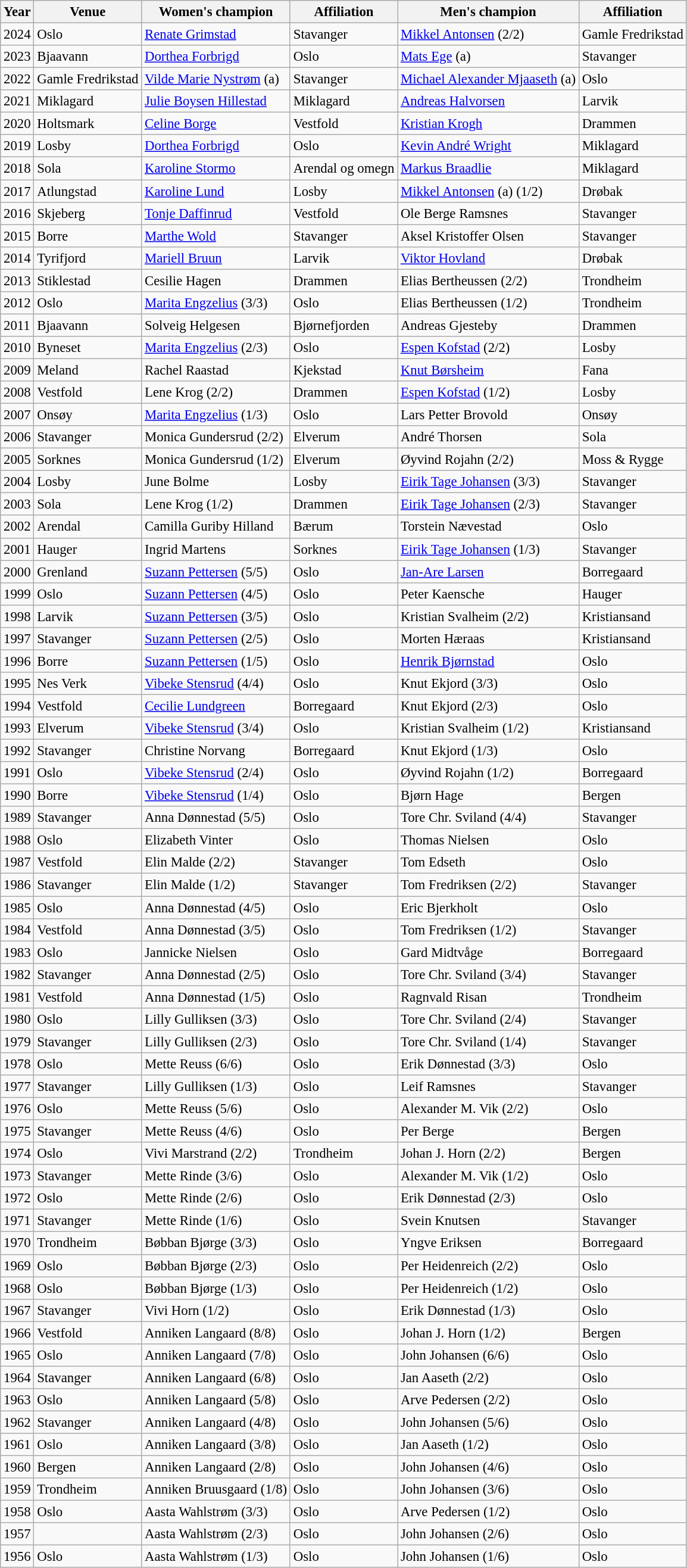<table class="wikitable sortable" style="font-size:95%;">
<tr>
<th>Year</th>
<th>Venue</th>
<th>Women's champion</th>
<th>Affiliation</th>
<th>Men's champion</th>
<th>Affiliation</th>
</tr>
<tr>
<td>2024</td>
<td>Oslo</td>
<td><a href='#'>Renate Grimstad</a></td>
<td>Stavanger</td>
<td><a href='#'>Mikkel Antonsen</a> (2/2)</td>
<td>Gamle Fredrikstad</td>
</tr>
<tr>
<td>2023</td>
<td>Bjaavann</td>
<td><a href='#'>Dorthea Forbrigd</a></td>
<td>Oslo</td>
<td><a href='#'>Mats Ege</a> (a)</td>
<td>Stavanger</td>
</tr>
<tr>
<td>2022</td>
<td>Gamle Fredrikstad</td>
<td><a href='#'>Vilde Marie Nystrøm</a> (a)</td>
<td>Stavanger</td>
<td><a href='#'>Michael Alexander Mjaaseth</a> (a)</td>
<td>Oslo</td>
</tr>
<tr>
<td>2021</td>
<td>Miklagard</td>
<td><a href='#'>Julie Boysen Hillestad</a></td>
<td>Miklagard</td>
<td><a href='#'>Andreas Halvorsen</a></td>
<td>Larvik</td>
</tr>
<tr>
<td>2020</td>
<td>Holtsmark</td>
<td><a href='#'>Celine Borge</a></td>
<td>Vestfold</td>
<td><a href='#'>Kristian Krogh</a></td>
<td>Drammen</td>
</tr>
<tr>
<td>2019</td>
<td>Losby</td>
<td><a href='#'>Dorthea Forbrigd</a></td>
<td>Oslo</td>
<td><a href='#'>Kevin André Wright</a></td>
<td>Miklagard</td>
</tr>
<tr>
<td>2018</td>
<td>Sola</td>
<td><a href='#'>Karoline Stormo</a></td>
<td>Arendal og omegn</td>
<td><a href='#'>Markus Braadlie</a></td>
<td>Miklagard</td>
</tr>
<tr>
<td>2017</td>
<td>Atlungstad</td>
<td><a href='#'>Karoline Lund</a></td>
<td>Losby</td>
<td><a href='#'>Mikkel Antonsen</a> (a) (1/2)</td>
<td>Drøbak</td>
</tr>
<tr>
<td>2016</td>
<td>Skjeberg</td>
<td><a href='#'>Tonje Daffinrud</a></td>
<td>Vestfold</td>
<td>Ole Berge Ramsnes</td>
<td>Stavanger</td>
</tr>
<tr>
<td>2015</td>
<td>Borre</td>
<td><a href='#'>Marthe Wold</a></td>
<td>Stavanger</td>
<td>Aksel Kristoffer Olsen</td>
<td>Stavanger</td>
</tr>
<tr>
<td>2014</td>
<td>Tyrifjord</td>
<td><a href='#'>Mariell Bruun</a></td>
<td>Larvik</td>
<td><a href='#'>Viktor Hovland</a></td>
<td>Drøbak</td>
</tr>
<tr>
<td>2013</td>
<td>Stiklestad</td>
<td>Cesilie Hagen</td>
<td>Drammen</td>
<td>Elias Bertheussen (2/2)</td>
<td>Trondheim</td>
</tr>
<tr>
<td>2012</td>
<td>Oslo</td>
<td><a href='#'>Marita Engzelius</a> (3/3)</td>
<td>Oslo</td>
<td>Elias Bertheussen (1/2)</td>
<td>Trondheim</td>
</tr>
<tr>
<td>2011</td>
<td>Bjaavann</td>
<td>Solveig Helgesen</td>
<td>Bjørnefjorden</td>
<td>Andreas Gjesteby</td>
<td>Drammen</td>
</tr>
<tr>
<td>2010</td>
<td>Byneset</td>
<td><a href='#'>Marita Engzelius</a> (2/3)</td>
<td>Oslo</td>
<td><a href='#'>Espen Kofstad</a> (2/2)</td>
<td>Losby</td>
</tr>
<tr>
<td>2009</td>
<td>Meland</td>
<td>Rachel Raastad</td>
<td>Kjekstad</td>
<td><a href='#'>Knut Børsheim</a></td>
<td>Fana</td>
</tr>
<tr>
<td>2008</td>
<td>Vestfold</td>
<td>Lene Krog (2/2)</td>
<td>Drammen</td>
<td><a href='#'>Espen Kofstad</a> (1/2)</td>
<td>Losby</td>
</tr>
<tr>
<td>2007</td>
<td>Onsøy</td>
<td><a href='#'>Marita Engzelius</a> (1/3)</td>
<td>Oslo</td>
<td>Lars Petter Brovold</td>
<td>Onsøy</td>
</tr>
<tr>
<td>2006</td>
<td>Stavanger</td>
<td>Monica Gundersrud (2/2)</td>
<td>Elverum</td>
<td>André Thorsen</td>
<td>Sola</td>
</tr>
<tr>
<td>2005</td>
<td>Sorknes</td>
<td>Monica Gundersrud (1/2)</td>
<td>Elverum</td>
<td>Øyvind Rojahn (2/2)</td>
<td>Moss & Rygge</td>
</tr>
<tr>
<td>2004</td>
<td>Losby</td>
<td>June Bolme</td>
<td>Losby</td>
<td><a href='#'>Eirik Tage Johansen</a> (3/3)</td>
<td>Stavanger</td>
</tr>
<tr>
<td>2003</td>
<td>Sola</td>
<td>Lene Krog (1/2)</td>
<td>Drammen</td>
<td><a href='#'>Eirik Tage Johansen</a> (2/3)</td>
<td>Stavanger</td>
</tr>
<tr>
<td>2002</td>
<td>Arendal</td>
<td>Camilla Guriby Hilland</td>
<td>Bærum</td>
<td>Torstein Nævestad</td>
<td>Oslo</td>
</tr>
<tr>
<td>2001</td>
<td>Hauger</td>
<td>Ingrid Martens</td>
<td>Sorknes</td>
<td><a href='#'>Eirik Tage Johansen</a> (1/3)</td>
<td>Stavanger</td>
</tr>
<tr>
<td>2000</td>
<td>Grenland</td>
<td><a href='#'>Suzann Pettersen</a> (5/5)</td>
<td>Oslo</td>
<td><a href='#'>Jan-Are Larsen</a></td>
<td>Borregaard</td>
</tr>
<tr>
<td>1999</td>
<td>Oslo</td>
<td><a href='#'>Suzann Pettersen</a> (4/5)</td>
<td>Oslo</td>
<td>Peter Kaensche</td>
<td>Hauger</td>
</tr>
<tr>
<td>1998</td>
<td>Larvik</td>
<td><a href='#'>Suzann Pettersen</a> (3/5)</td>
<td>Oslo</td>
<td>Kristian Svalheim (2/2)</td>
<td>Kristiansand</td>
</tr>
<tr>
<td>1997</td>
<td>Stavanger</td>
<td><a href='#'>Suzann Pettersen</a> (2/5)</td>
<td>Oslo</td>
<td>Morten Hæraas</td>
<td>Kristiansand</td>
</tr>
<tr>
<td>1996</td>
<td>Borre</td>
<td><a href='#'>Suzann Pettersen</a> (1/5)</td>
<td>Oslo</td>
<td><a href='#'>Henrik Bjørnstad</a></td>
<td>Oslo</td>
</tr>
<tr>
<td>1995</td>
<td>Nes Verk</td>
<td><a href='#'>Vibeke Stensrud</a> (4/4)</td>
<td>Oslo</td>
<td>Knut Ekjord (3/3)</td>
<td>Oslo</td>
</tr>
<tr>
<td>1994</td>
<td>Vestfold</td>
<td><a href='#'>Cecilie Lundgreen</a></td>
<td>Borregaard</td>
<td>Knut Ekjord (2/3)</td>
<td>Oslo</td>
</tr>
<tr>
<td>1993</td>
<td>Elverum</td>
<td><a href='#'>Vibeke Stensrud</a> (3/4)</td>
<td>Oslo</td>
<td>Kristian Svalheim (1/2)</td>
<td>Kristiansand</td>
</tr>
<tr>
<td>1992</td>
<td>Stavanger</td>
<td>Christine Norvang</td>
<td>Borregaard</td>
<td>Knut Ekjord (1/3)</td>
<td>Oslo</td>
</tr>
<tr>
<td>1991</td>
<td>Oslo</td>
<td><a href='#'>Vibeke Stensrud</a> (2/4)</td>
<td>Oslo</td>
<td>Øyvind Rojahn (1/2)</td>
<td>Borregaard</td>
</tr>
<tr>
<td>1990</td>
<td>Borre</td>
<td><a href='#'>Vibeke Stensrud</a> (1/4)</td>
<td>Oslo</td>
<td>Bjørn Hage</td>
<td>Bergen</td>
</tr>
<tr>
<td>1989</td>
<td>Stavanger</td>
<td>Anna Dønnestad (5/5)</td>
<td>Oslo</td>
<td>Tore Chr. Sviland (4/4)</td>
<td>Stavanger</td>
</tr>
<tr>
<td>1988</td>
<td>Oslo</td>
<td>Elizabeth Vinter</td>
<td>Oslo</td>
<td>Thomas Nielsen</td>
<td>Oslo</td>
</tr>
<tr>
<td>1987</td>
<td>Vestfold</td>
<td>Elin Malde (2/2)</td>
<td>Stavanger</td>
<td>Tom Edseth</td>
<td>Oslo</td>
</tr>
<tr>
<td>1986</td>
<td>Stavanger</td>
<td>Elin Malde (1/2)</td>
<td>Stavanger</td>
<td>Tom Fredriksen (2/2)</td>
<td>Stavanger</td>
</tr>
<tr>
<td>1985</td>
<td>Oslo</td>
<td>Anna Dønnestad (4/5)</td>
<td>Oslo</td>
<td>Eric Bjerkholt</td>
<td>Oslo</td>
</tr>
<tr>
<td>1984</td>
<td>Vestfold</td>
<td>Anna Dønnestad (3/5)</td>
<td>Oslo</td>
<td>Tom Fredriksen (1/2)</td>
<td>Stavanger</td>
</tr>
<tr>
<td>1983</td>
<td>Oslo</td>
<td>Jannicke Nielsen</td>
<td>Oslo</td>
<td>Gard Midtvåge</td>
<td>Borregaard</td>
</tr>
<tr>
<td>1982</td>
<td>Stavanger</td>
<td>Anna Dønnestad (2/5)</td>
<td>Oslo</td>
<td>Tore Chr. Sviland (3/4)</td>
<td>Stavanger</td>
</tr>
<tr>
<td>1981</td>
<td>Vestfold</td>
<td>Anna Dønnestad (1/5)</td>
<td>Oslo</td>
<td>Ragnvald Risan</td>
<td>Trondheim</td>
</tr>
<tr>
<td>1980</td>
<td>Oslo</td>
<td>Lilly Gulliksen (3/3)</td>
<td>Oslo</td>
<td>Tore Chr. Sviland (2/4)</td>
<td>Stavanger</td>
</tr>
<tr>
<td>1979</td>
<td>Stavanger</td>
<td>Lilly Gulliksen (2/3)</td>
<td>Oslo</td>
<td>Tore Chr. Sviland (1/4)</td>
<td>Stavanger</td>
</tr>
<tr>
<td>1978</td>
<td>Oslo</td>
<td>Mette Reuss (6/6)</td>
<td>Oslo</td>
<td>Erik Dønnestad (3/3)</td>
<td>Oslo</td>
</tr>
<tr>
<td>1977</td>
<td>Stavanger</td>
<td>Lilly Gulliksen (1/3)</td>
<td>Oslo</td>
<td>Leif Ramsnes</td>
<td>Stavanger</td>
</tr>
<tr>
<td>1976</td>
<td>Oslo</td>
<td>Mette Reuss (5/6)</td>
<td>Oslo</td>
<td>Alexander M. Vik (2/2)</td>
<td>Oslo</td>
</tr>
<tr>
<td>1975</td>
<td>Stavanger</td>
<td>Mette Reuss (4/6)</td>
<td>Oslo</td>
<td>Per Berge</td>
<td>Bergen</td>
</tr>
<tr>
<td>1974</td>
<td>Oslo</td>
<td>Vivi Marstrand  (2/2)</td>
<td>Trondheim</td>
<td>Johan J. Horn (2/2)</td>
<td>Bergen</td>
</tr>
<tr>
<td>1973</td>
<td>Stavanger</td>
<td>Mette Rinde (3/6)</td>
<td>Oslo</td>
<td>Alexander M. Vik (1/2)</td>
<td>Oslo</td>
</tr>
<tr>
<td>1972</td>
<td>Oslo</td>
<td>Mette Rinde (2/6)</td>
<td>Oslo</td>
<td>Erik Dønnestad (2/3)</td>
<td>Oslo</td>
</tr>
<tr>
<td>1971</td>
<td>Stavanger</td>
<td>Mette Rinde (1/6)</td>
<td>Oslo</td>
<td>Svein Knutsen</td>
<td>Stavanger</td>
</tr>
<tr>
<td>1970</td>
<td>Trondheim</td>
<td>Bøbban Bjørge (3/3)</td>
<td>Oslo</td>
<td>Yngve Eriksen</td>
<td>Borregaard</td>
</tr>
<tr>
<td>1969</td>
<td>Oslo</td>
<td>Bøbban Bjørge (2/3)</td>
<td>Oslo</td>
<td>Per Heidenreich (2/2)</td>
<td>Oslo</td>
</tr>
<tr>
<td>1968</td>
<td>Oslo</td>
<td>Bøbban Bjørge (1/3)</td>
<td>Oslo</td>
<td>Per Heidenreich (1/2)</td>
<td>Oslo</td>
</tr>
<tr>
<td>1967</td>
<td>Stavanger</td>
<td>Vivi Horn (1/2)</td>
<td>Oslo</td>
<td>Erik Dønnestad (1/3)</td>
<td>Oslo</td>
</tr>
<tr>
<td>1966</td>
<td>Vestfold</td>
<td>Anniken Langaard (8/8)</td>
<td>Oslo</td>
<td>Johan J. Horn (1/2)</td>
<td>Bergen</td>
</tr>
<tr>
<td>1965</td>
<td>Oslo</td>
<td>Anniken Langaard (7/8)</td>
<td>Oslo</td>
<td>John Johansen (6/6)</td>
<td>Oslo</td>
</tr>
<tr>
<td>1964</td>
<td>Stavanger</td>
<td>Anniken Langaard (6/8)</td>
<td>Oslo</td>
<td>Jan Aaseth (2/2)</td>
<td>Oslo</td>
</tr>
<tr>
<td>1963</td>
<td>Oslo</td>
<td>Anniken Langaard (5/8)</td>
<td>Oslo</td>
<td>Arve Pedersen (2/2)</td>
<td>Oslo</td>
</tr>
<tr>
<td>1962</td>
<td>Stavanger</td>
<td>Anniken Langaard (4/8)</td>
<td>Oslo</td>
<td>John Johansen (5/6)</td>
<td>Oslo</td>
</tr>
<tr>
<td>1961</td>
<td>Oslo</td>
<td>Anniken Langaard (3/8)</td>
<td>Oslo</td>
<td>Jan Aaseth (1/2)</td>
<td>Oslo</td>
</tr>
<tr>
<td>1960</td>
<td>Bergen</td>
<td>Anniken Langaard  (2/8)</td>
<td>Oslo</td>
<td>John Johansen (4/6)</td>
<td>Oslo</td>
</tr>
<tr>
<td>1959</td>
<td>Trondheim</td>
<td>Anniken Bruusgaard (1/8)</td>
<td>Oslo</td>
<td>John Johansen (3/6)</td>
<td>Oslo</td>
</tr>
<tr>
<td>1958</td>
<td>Oslo</td>
<td>Aasta Wahlstrøm (3/3)</td>
<td>Oslo</td>
<td>Arve Pedersen (1/2)</td>
<td>Oslo</td>
</tr>
<tr>
<td>1957</td>
<td></td>
<td>Aasta Wahlstrøm (2/3)</td>
<td>Oslo</td>
<td>John Johansen (2/6)</td>
<td>Oslo</td>
</tr>
<tr>
<td>1956</td>
<td>Oslo</td>
<td>Aasta Wahlstrøm (1/3)</td>
<td>Oslo</td>
<td>John Johansen (1/6)</td>
<td>Oslo</td>
</tr>
</table>
